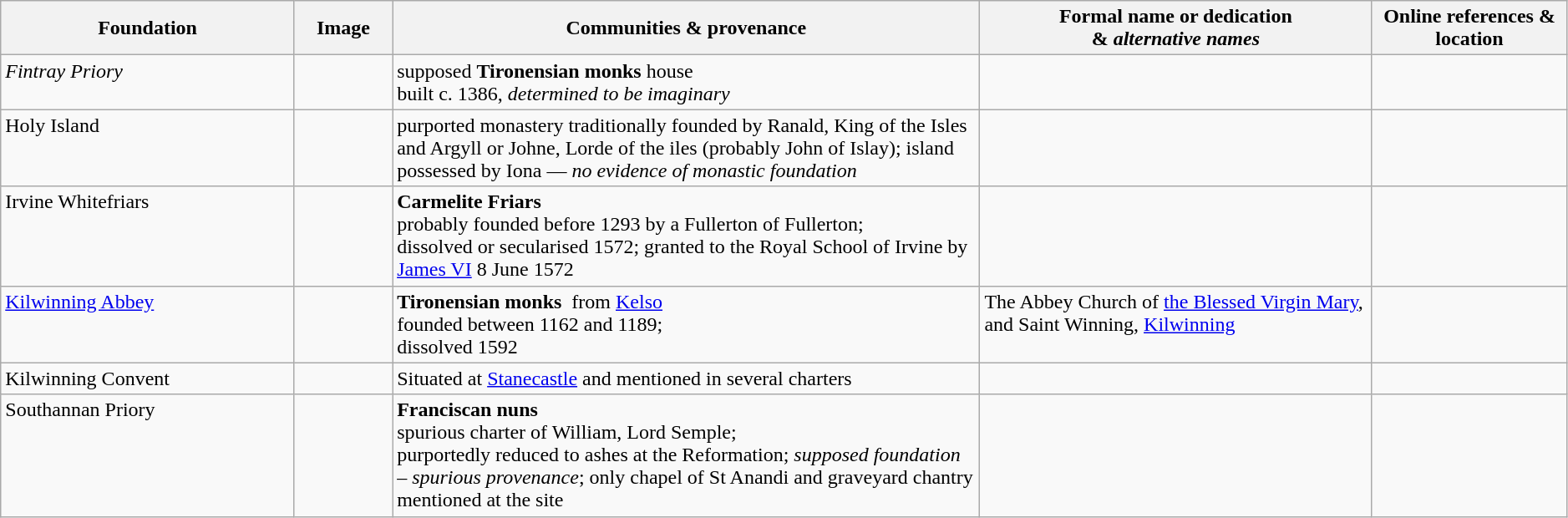<table width=99% class="wikitable">
<tr>
<th width = 15%>Foundation</th>
<th width = 5%>Image</th>
<th width = 30%>Communities & provenance</th>
<th width = 20%>Formal name or dedication <br>& <em>alternative names</em></th>
<th width = 10%>Online references & location</th>
</tr>
<tr valign=top>
<td><em>Fintray Priory</em></td>
<td></td>
<td>supposed <strong>Tironensian monks</strong> house<br>built c. 1386, <em>determined to be imaginary</em></td>
<td></td>
<td></td>
</tr>
<tr valign=top>
<td>Holy Island</td>
<td></td>
<td>purported monastery traditionally founded by Ranald, King of the Isles and Argyll or Johne, Lorde of the iles (probably John of Islay); island possessed by Iona — <em>no evidence of monastic foundation</em></td>
<td></td>
<td></td>
</tr>
<tr valign=top>
<td>Irvine Whitefriars</td>
<td></td>
<td><strong>Carmelite Friars</strong><br>probably founded before 1293 by a Fullerton of Fullerton;<br>dissolved or secularised 1572; granted to the Royal School of Irvine by <a href='#'>James VI</a> 8 June 1572</td>
<td></td>
<td><br></td>
</tr>
<tr valign=top>
<td><a href='#'>Kilwinning Abbey</a></td>
<td></td>
<td><strong>Tironensian monks</strong>  from <a href='#'>Kelso</a><br>founded between 1162 and 1189;<br>dissolved 1592</td>
<td>The Abbey Church of <a href='#'>the Blessed Virgin Mary</a>, and Saint Winning, <a href='#'>Kilwinning</a></td>
<td><br></td>
</tr>
<tr valign=top>
<td>Kilwinning Convent</td>
<td></td>
<td>Situated at <a href='#'>Stanecastle</a> and mentioned in several charters</td>
<td></td>
<td></td>
</tr>
<tr valign=top>
<td>Southannan Priory</td>
<td></td>
<td><strong>Franciscan nuns</strong><br>spurious charter of William, Lord Semple;<br>purportedly reduced to ashes at the Reformation; <em>supposed foundation – spurious provenance</em>; only chapel of St Anandi and graveyard chantry mentioned at the site</td>
<td></td>
<td></td>
</tr>
</table>
